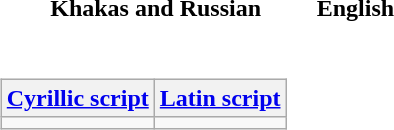<table>
<tr>
<th>Khakas and Russian</th>
<th>English</th>
</tr>
<tr style="white-space:nowrap;">
<td><br><table class="wikitable">
<tr>
<th><a href='#'>Cyrillic script</a></th>
<th><a href='#'>Latin script</a></th>
</tr>
<tr style="vertical-align:top; white-space:nowrap;">
<td></td>
<td></td>
</tr>
</table>
</td>
<td></td>
</tr>
</table>
